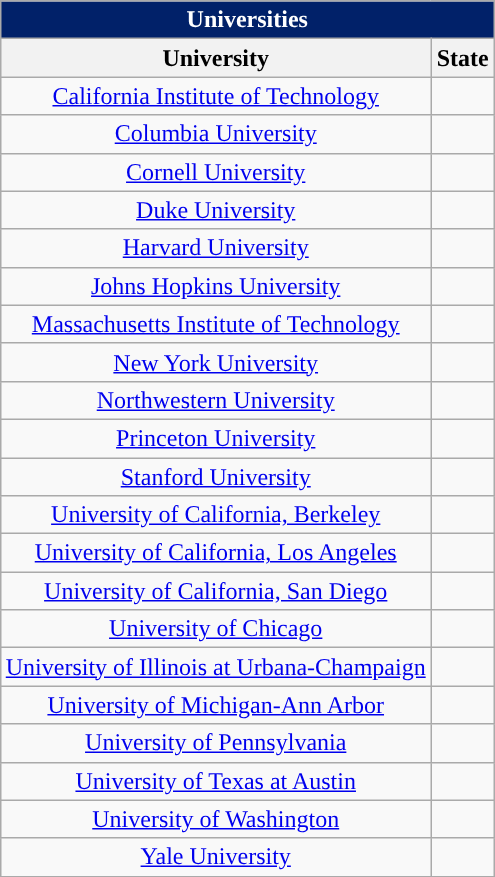<table class="wikitable sortable collapsible collapsed" style="float:right; text-align:center">
<tr>
<th colspan=4 style="background:#012169; color:#FFFFFF; "> Universities</th>
</tr>
<tr>
<th>University</th>
<th>State</th>
</tr>
<tr>
<td><a href='#'>California Institute of Technology</a></td>
<td></td>
</tr>
<tr>
<td><a href='#'>Columbia University</a></td>
<td></td>
</tr>
<tr>
<td><a href='#'>Cornell University</a></td>
<td></td>
</tr>
<tr>
<td><a href='#'>Duke University</a></td>
<td></td>
</tr>
<tr>
<td><a href='#'>Harvard University</a></td>
<td></td>
</tr>
<tr>
<td><a href='#'>Johns Hopkins University</a></td>
<td></td>
</tr>
<tr>
<td><a href='#'>Massachusetts Institute of Technology</a></td>
<td></td>
</tr>
<tr>
<td><a href='#'>New York University</a></td>
<td></td>
</tr>
<tr>
<td><a href='#'>Northwestern University</a></td>
<td></td>
</tr>
<tr>
<td><a href='#'>Princeton University</a></td>
<td></td>
</tr>
<tr>
<td><a href='#'>Stanford University</a></td>
<td></td>
</tr>
<tr>
<td><a href='#'>University of California, Berkeley</a></td>
<td></td>
</tr>
<tr>
<td><a href='#'>University of California, Los Angeles</a></td>
<td></td>
</tr>
<tr>
<td><a href='#'>University of California, San Diego</a></td>
<td></td>
</tr>
<tr>
<td><a href='#'>University of Chicago</a></td>
<td></td>
</tr>
<tr>
<td><a href='#'>University of Illinois at Urbana-Champaign</a></td>
<td></td>
</tr>
<tr>
<td><a href='#'>University of Michigan-Ann Arbor</a></td>
<td></td>
</tr>
<tr>
<td><a href='#'>University of Pennsylvania</a></td>
<td></td>
</tr>
<tr>
<td><a href='#'>University of Texas at Austin</a></td>
<td></td>
</tr>
<tr>
<td><a href='#'>University of Washington</a></td>
<td></td>
</tr>
<tr>
<td><a href='#'>Yale University</a></td>
<td></td>
</tr>
</table>
